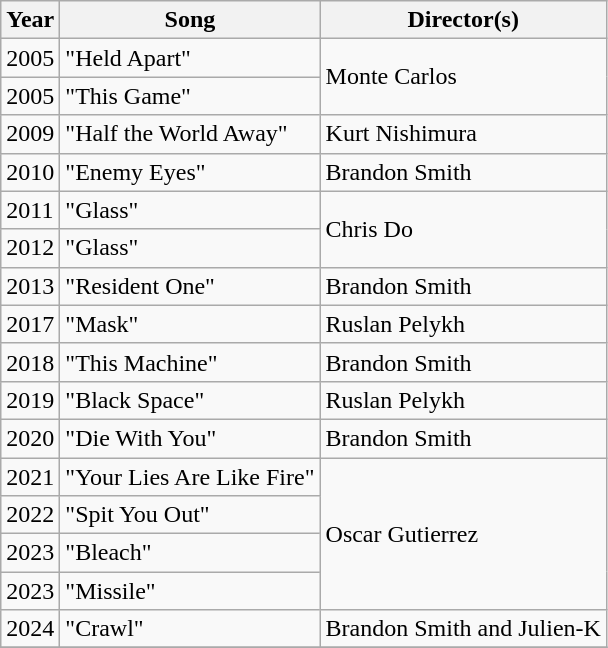<table class="wikitable">
<tr>
<th>Year</th>
<th>Song</th>
<th>Director(s)</th>
</tr>
<tr>
<td>2005</td>
<td>"Held Apart"</td>
<td rowspan="2">Monte Carlos</td>
</tr>
<tr>
<td>2005</td>
<td>"This Game"</td>
</tr>
<tr>
<td>2009</td>
<td>"Half the World Away"</td>
<td>Kurt Nishimura</td>
</tr>
<tr>
<td>2010</td>
<td>"Enemy Eyes"</td>
<td>Brandon Smith</td>
</tr>
<tr>
<td>2011</td>
<td>"Glass"</td>
<td rowspan="2">Chris Do</td>
</tr>
<tr>
<td>2012</td>
<td>"Glass" <br></td>
</tr>
<tr>
<td>2013</td>
<td>"Resident One"</td>
<td>Brandon Smith</td>
</tr>
<tr>
<td>2017</td>
<td>"Mask"</td>
<td>Ruslan Pelykh</td>
</tr>
<tr>
<td>2018</td>
<td>"This Machine"</td>
<td>Brandon Smith</td>
</tr>
<tr>
<td>2019</td>
<td>"Black Space"</td>
<td>Ruslan Pelykh</td>
</tr>
<tr>
<td>2020</td>
<td>"Die With You"</td>
<td>Brandon Smith</td>
</tr>
<tr>
<td>2021</td>
<td>"Your Lies Are Like Fire" <br></td>
<td rowspan="4">Oscar Gutierrez</td>
</tr>
<tr>
<td>2022</td>
<td>"Spit You Out"</td>
</tr>
<tr>
<td>2023</td>
<td>"Bleach"</td>
</tr>
<tr>
<td>2023</td>
<td>"Missile"</td>
</tr>
<tr>
<td>2024</td>
<td>"Crawl" <br></td>
<td>Brandon Smith and Julien-K</td>
</tr>
<tr>
</tr>
</table>
